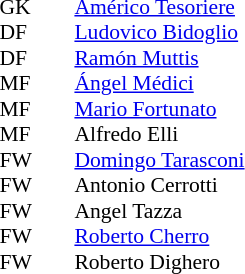<table style="font-size:90%; margin:0.2em auto;" cellspacing="0" cellpadding="0">
<tr>
<th width="25"></th>
<th width="25"></th>
</tr>
<tr>
<td>GK</td>
<td></td>
<td> <a href='#'>Américo Tesoriere</a></td>
</tr>
<tr>
<td>DF</td>
<td></td>
<td> <a href='#'>Ludovico Bidoglio</a></td>
</tr>
<tr>
<td>DF</td>
<td></td>
<td> <a href='#'>Ramón Muttis</a></td>
</tr>
<tr>
<td>MF</td>
<td></td>
<td> <a href='#'>Ángel Médici</a></td>
</tr>
<tr>
<td>MF</td>
<td></td>
<td> <a href='#'>Mario Fortunato</a></td>
</tr>
<tr>
<td>MF</td>
<td></td>
<td> Alfredo Elli</td>
</tr>
<tr>
<td>FW</td>
<td></td>
<td> <a href='#'>Domingo Tarasconi</a></td>
</tr>
<tr>
<td>FW</td>
<td></td>
<td> Antonio Cerrotti</td>
</tr>
<tr>
<td>FW</td>
<td></td>
<td> Angel Tazza</td>
</tr>
<tr>
<td>FW</td>
<td></td>
<td> <a href='#'>Roberto Cherro</a></td>
</tr>
<tr>
<td>FW</td>
<td></td>
<td> Roberto Dighero</td>
</tr>
</table>
